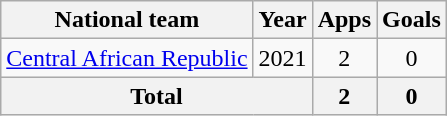<table class="wikitable" style="text-align:center">
<tr>
<th>National team</th>
<th>Year</th>
<th>Apps</th>
<th>Goals</th>
</tr>
<tr>
<td rowspan="1"><a href='#'>Central African Republic</a></td>
<td>2021</td>
<td>2</td>
<td>0</td>
</tr>
<tr>
<th colspan="2">Total</th>
<th>2</th>
<th>0</th>
</tr>
</table>
